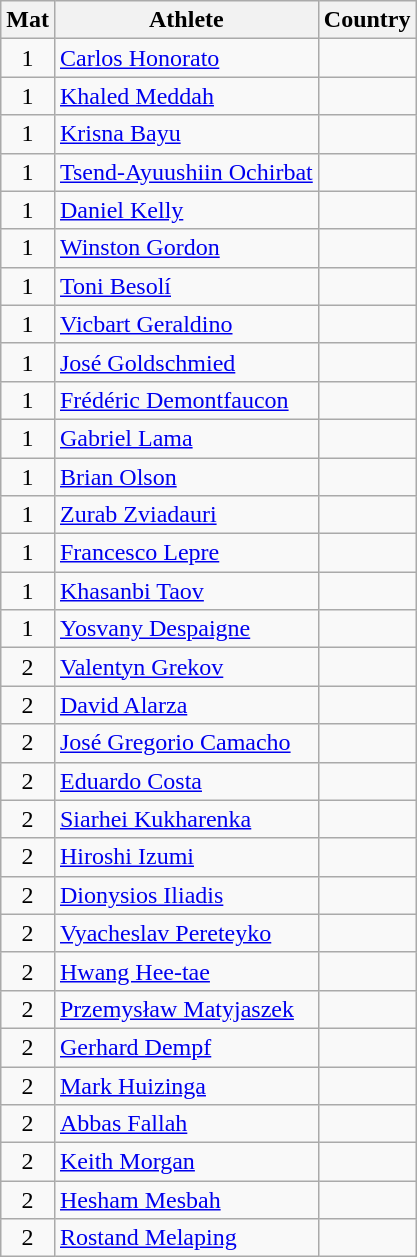<table class="wikitable sortable" style="text-align:center">
<tr>
<th>Mat</th>
<th>Athlete</th>
<th>Country</th>
</tr>
<tr>
<td>1</td>
<td align="left"><a href='#'>Carlos Honorato</a></td>
<td></td>
</tr>
<tr>
<td>1</td>
<td align="left"><a href='#'>Khaled Meddah</a></td>
<td></td>
</tr>
<tr>
<td>1</td>
<td align="left"><a href='#'>Krisna Bayu</a></td>
<td></td>
</tr>
<tr>
<td>1</td>
<td align="left"><a href='#'>Tsend-Ayuushiin Ochirbat</a></td>
<td></td>
</tr>
<tr>
<td>1</td>
<td align="left"><a href='#'>Daniel Kelly</a></td>
<td></td>
</tr>
<tr>
<td>1</td>
<td align="left"><a href='#'>Winston Gordon</a></td>
<td></td>
</tr>
<tr>
<td>1</td>
<td align="left"><a href='#'>Toni Besolí</a></td>
<td></td>
</tr>
<tr>
<td>1</td>
<td align="left"><a href='#'>Vicbart Geraldino</a></td>
<td></td>
</tr>
<tr>
<td>1</td>
<td align="left"><a href='#'>José Goldschmied</a></td>
<td></td>
</tr>
<tr>
<td>1</td>
<td align="left"><a href='#'>Frédéric Demontfaucon</a></td>
<td></td>
</tr>
<tr>
<td>1</td>
<td align="left"><a href='#'>Gabriel Lama</a></td>
<td></td>
</tr>
<tr>
<td>1</td>
<td align="left"><a href='#'>Brian Olson</a></td>
<td></td>
</tr>
<tr>
<td>1</td>
<td align="left"><a href='#'>Zurab Zviadauri</a></td>
<td></td>
</tr>
<tr>
<td>1</td>
<td align="left"><a href='#'>Francesco Lepre</a></td>
<td></td>
</tr>
<tr>
<td>1</td>
<td align="left"><a href='#'>Khasanbi Taov</a></td>
<td></td>
</tr>
<tr>
<td>1</td>
<td align="left"><a href='#'>Yosvany Despaigne</a></td>
<td></td>
</tr>
<tr>
<td>2</td>
<td align="left"><a href='#'>Valentyn Grekov</a></td>
<td></td>
</tr>
<tr>
<td>2</td>
<td align="left"><a href='#'>David Alarza</a></td>
<td></td>
</tr>
<tr>
<td>2</td>
<td align="left"><a href='#'>José Gregorio Camacho</a></td>
<td></td>
</tr>
<tr>
<td>2</td>
<td align="left"><a href='#'>Eduardo Costa</a></td>
<td></td>
</tr>
<tr>
<td>2</td>
<td align="left"><a href='#'>Siarhei Kukharenka</a></td>
<td></td>
</tr>
<tr>
<td>2</td>
<td align="left"><a href='#'>Hiroshi Izumi</a></td>
<td></td>
</tr>
<tr>
<td>2</td>
<td align="left"><a href='#'>Dionysios Iliadis</a></td>
<td></td>
</tr>
<tr>
<td>2</td>
<td align="left"><a href='#'>Vyacheslav Pereteyko</a></td>
<td></td>
</tr>
<tr>
<td>2</td>
<td align="left"><a href='#'>Hwang Hee-tae</a></td>
<td></td>
</tr>
<tr>
<td>2</td>
<td align="left"><a href='#'>Przemysław Matyjaszek</a></td>
<td></td>
</tr>
<tr>
<td>2</td>
<td align="left"><a href='#'>Gerhard Dempf</a></td>
<td></td>
</tr>
<tr>
<td>2</td>
<td align="left"><a href='#'>Mark Huizinga</a></td>
<td></td>
</tr>
<tr>
<td>2</td>
<td align="left"><a href='#'>Abbas Fallah</a></td>
<td></td>
</tr>
<tr>
<td>2</td>
<td align="left"><a href='#'>Keith Morgan</a></td>
<td></td>
</tr>
<tr>
<td>2</td>
<td align="left"><a href='#'>Hesham Mesbah</a></td>
<td></td>
</tr>
<tr>
<td>2</td>
<td align="left"><a href='#'>Rostand Melaping</a></td>
<td></td>
</tr>
</table>
